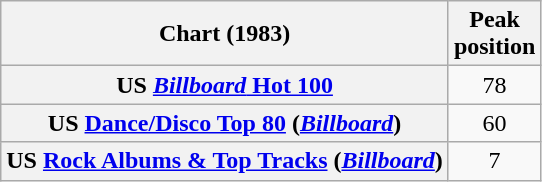<table class="wikitable sortable plainrowheaders" style="text-align:center;">
<tr>
<th scope="col">Chart (1983)</th>
<th scope="col">Peak<br>position</th>
</tr>
<tr>
<th scope="row">US <a href='#'><em>Billboard</em> Hot 100</a></th>
<td style="text-align:center;">78</td>
</tr>
<tr>
<th scope="row">US <a href='#'>Dance/Disco Top 80</a> (<em><a href='#'>Billboard</a></em>)</th>
<td style="text-align:center;">60</td>
</tr>
<tr>
<th scope="row">US <a href='#'>Rock Albums & Top Tracks</a> (<em><a href='#'>Billboard</a></em>)</th>
<td style="text-align:center;">7</td>
</tr>
</table>
